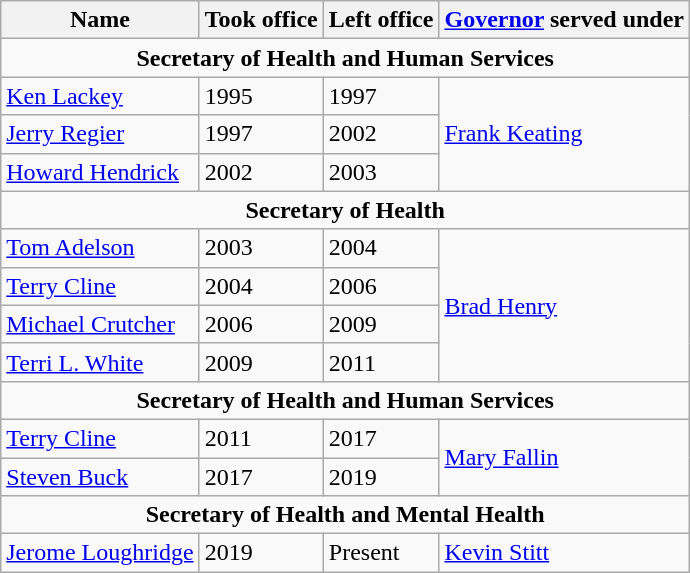<table class="wikitable">
<tr>
<th>Name</th>
<th>Took office</th>
<th>Left office</th>
<th><a href='#'>Governor</a> served under</th>
</tr>
<tr>
<td colspan="4" align="center"><strong>Secretary of Health and Human Services</strong></td>
</tr>
<tr>
<td><a href='#'>Ken Lackey</a></td>
<td>1995</td>
<td>1997</td>
<td rowspan=3 ><a href='#'>Frank Keating</a></td>
</tr>
<tr>
<td><a href='#'>Jerry Regier</a></td>
<td>1997</td>
<td>2002</td>
</tr>
<tr>
<td><a href='#'>Howard Hendrick</a></td>
<td>2002</td>
<td>2003</td>
</tr>
<tr>
<td colspan="4" align="center"><strong>Secretary of Health</strong></td>
</tr>
<tr>
<td><a href='#'>Tom Adelson</a></td>
<td>2003</td>
<td>2004</td>
<td rowspan=4 ><a href='#'>Brad Henry</a></td>
</tr>
<tr>
<td><a href='#'>Terry Cline</a></td>
<td>2004</td>
<td>2006</td>
</tr>
<tr>
<td><a href='#'>Michael Crutcher</a></td>
<td>2006</td>
<td>2009</td>
</tr>
<tr>
<td><a href='#'>Terri L. White</a></td>
<td>2009</td>
<td>2011</td>
</tr>
<tr>
<td colspan="4" align="center"><strong>Secretary of Health and Human Services</strong></td>
</tr>
<tr>
<td><a href='#'>Terry Cline</a></td>
<td>2011</td>
<td>2017</td>
<td rowspan=2 ><a href='#'>Mary Fallin</a></td>
</tr>
<tr>
<td><a href='#'>Steven Buck</a></td>
<td>2017</td>
<td>2019</td>
</tr>
<tr>
<td colspan="4" align="center"><strong>Secretary of Health and Mental Health</strong></td>
</tr>
<tr>
<td><a href='#'>Jerome Loughridge</a></td>
<td>2019</td>
<td>Present</td>
<td><a href='#'>Kevin Stitt</a></td>
</tr>
</table>
